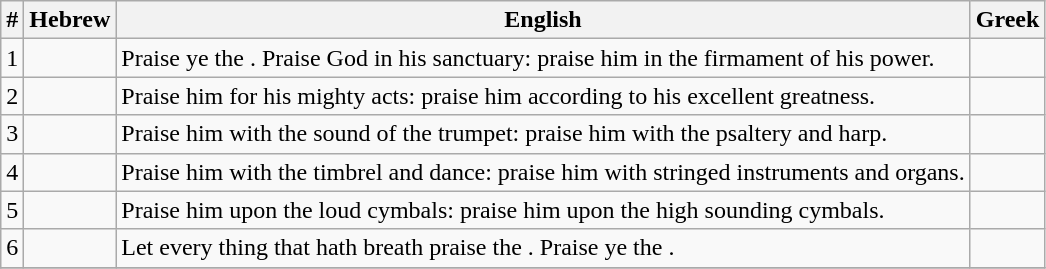<table class=wikitable>
<tr>
<th>#</th>
<th>Hebrew</th>
<th>English</th>
<th>Greek</th>
</tr>
<tr>
<td style="text-align:right">1</td>
<td style="text-align:right"></td>
<td>Praise ye the . Praise God in his sanctuary: praise him in the firmament of his power.</td>
<td></td>
</tr>
<tr>
<td style="text-align:right">2</td>
<td style="text-align:right"></td>
<td>Praise him for his mighty acts: praise him according to his excellent greatness.</td>
<td></td>
</tr>
<tr>
<td style="text-align:right">3</td>
<td style="text-align:right"></td>
<td>Praise him with the sound of the trumpet: praise him with the psaltery and harp.</td>
<td></td>
</tr>
<tr>
<td style="text-align:right">4</td>
<td style="text-align:right"></td>
<td>Praise him with the timbrel and dance: praise him with stringed instruments and organs.</td>
<td></td>
</tr>
<tr>
<td style="text-align:right">5</td>
<td style="text-align:right"></td>
<td>Praise him upon the loud cymbals: praise him upon the high sounding cymbals.</td>
<td></td>
</tr>
<tr>
<td style="text-align:right">6</td>
<td style="text-align:right"></td>
<td>Let every thing that hath breath praise the . Praise ye the .</td>
<td></td>
</tr>
<tr>
</tr>
</table>
